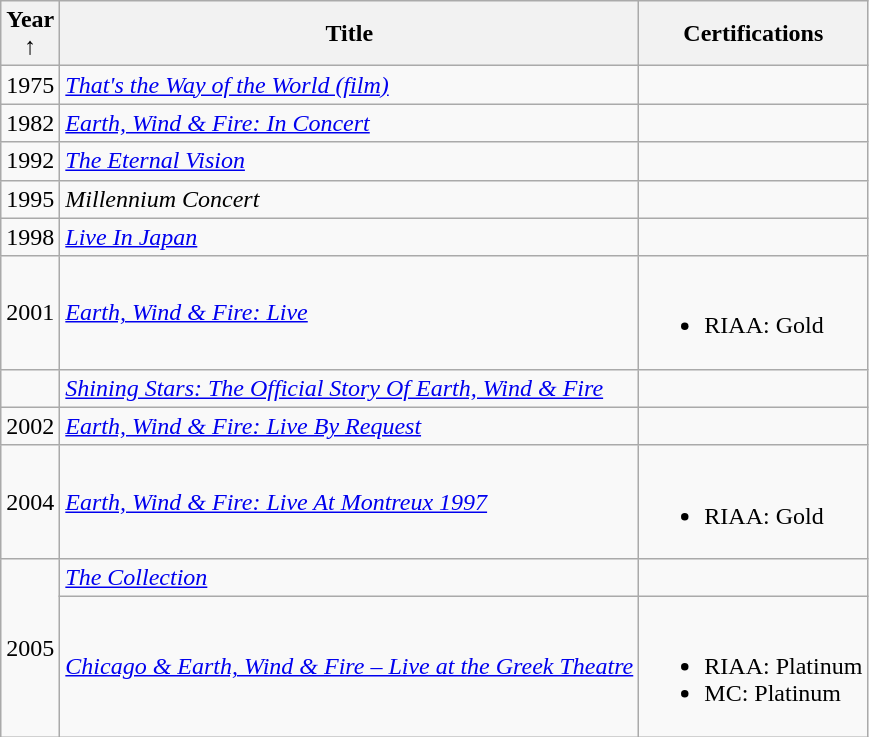<table class="wikitable" style="text-align:left;">
<tr>
<th>Year<br>↑</th>
<th>Title</th>
<th>Certifications</th>
</tr>
<tr>
<td>1975</td>
<td><em><a href='#'>That's the Way of the World (film)</a></em></td>
<td></td>
</tr>
<tr>
<td>1982</td>
<td><em><a href='#'>Earth, Wind & Fire: In Concert</a></em></td>
<td></td>
</tr>
<tr>
<td>1992</td>
<td><em><a href='#'>The Eternal Vision</a></em></td>
<td></td>
</tr>
<tr>
<td>1995</td>
<td><em>Millennium Concert</em></td>
<td></td>
</tr>
<tr>
<td>1998</td>
<td><em><a href='#'>Live In Japan</a></em></td>
<td></td>
</tr>
<tr>
<td>2001</td>
<td><em><a href='#'>Earth, Wind & Fire: Live</a></em></td>
<td><br><ul><li>RIAA: Gold</li></ul></td>
</tr>
<tr>
<td></td>
<td><em><a href='#'>Shining Stars: The Official Story Of Earth, Wind & Fire</a></em></td>
<td></td>
</tr>
<tr>
<td>2002</td>
<td><em><a href='#'>Earth, Wind & Fire: Live By Request</a></em></td>
<td></td>
</tr>
<tr>
<td>2004</td>
<td><em><a href='#'>Earth, Wind & Fire: Live At Montreux 1997</a></em></td>
<td><br><ul><li>RIAA: Gold</li></ul></td>
</tr>
<tr>
<td rowspan="2">2005</td>
<td><em><a href='#'>The Collection</a></em></td>
<td></td>
</tr>
<tr>
<td><em><a href='#'>Chicago & Earth, Wind & Fire – Live at the Greek Theatre</a></em></td>
<td><br><ul><li>RIAA: Platinum</li><li>MC: Platinum</li></ul></td>
</tr>
</table>
